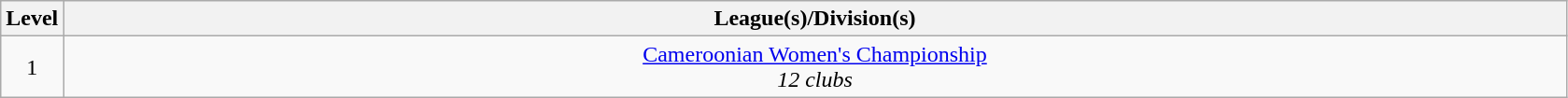<table class="wikitable" style="text-align: center;">
<tr>
<th width="4%">Level</th>
<th colspan="8" width="96%">League(s)/Division(s)</th>
</tr>
<tr>
<td width="4%">1</td>
<td colspan="8" width="96%"><a href='#'>Cameroonian Women's Championship</a><br><em>12 clubs</em></td>
</tr>
</table>
